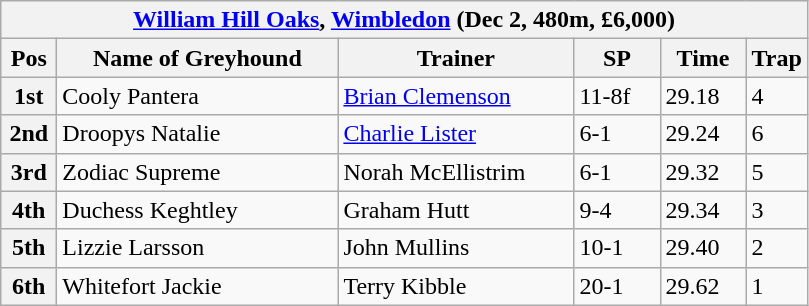<table class="wikitable">
<tr>
<th colspan="6"><a href='#'>William Hill Oaks</a>, <a href='#'>Wimbledon</a> (Dec 2, 480m, £6,000)</th>
</tr>
<tr>
<th width=30>Pos</th>
<th width=180>Name of Greyhound</th>
<th width=150>Trainer</th>
<th width=50>SP</th>
<th width=50>Time</th>
<th width=30>Trap</th>
</tr>
<tr>
<th>1st</th>
<td>Cooly Pantera</td>
<td><a href='#'>Brian Clemenson</a></td>
<td>11-8f</td>
<td>29.18</td>
<td>4</td>
</tr>
<tr>
<th>2nd</th>
<td>Droopys Natalie</td>
<td><a href='#'>Charlie Lister</a></td>
<td>6-1</td>
<td>29.24</td>
<td>6</td>
</tr>
<tr>
<th>3rd</th>
<td>Zodiac Supreme</td>
<td>Norah McEllistrim</td>
<td>6-1</td>
<td>29.32</td>
<td>5</td>
</tr>
<tr>
<th>4th</th>
<td>Duchess Keghtley</td>
<td>Graham Hutt</td>
<td>9-4</td>
<td>29.34</td>
<td>3</td>
</tr>
<tr>
<th>5th</th>
<td>Lizzie Larsson</td>
<td>John Mullins</td>
<td>10-1</td>
<td>29.40</td>
<td>2</td>
</tr>
<tr>
<th>6th</th>
<td>Whitefort Jackie</td>
<td>Terry Kibble</td>
<td>20-1</td>
<td>29.62</td>
<td>1</td>
</tr>
</table>
